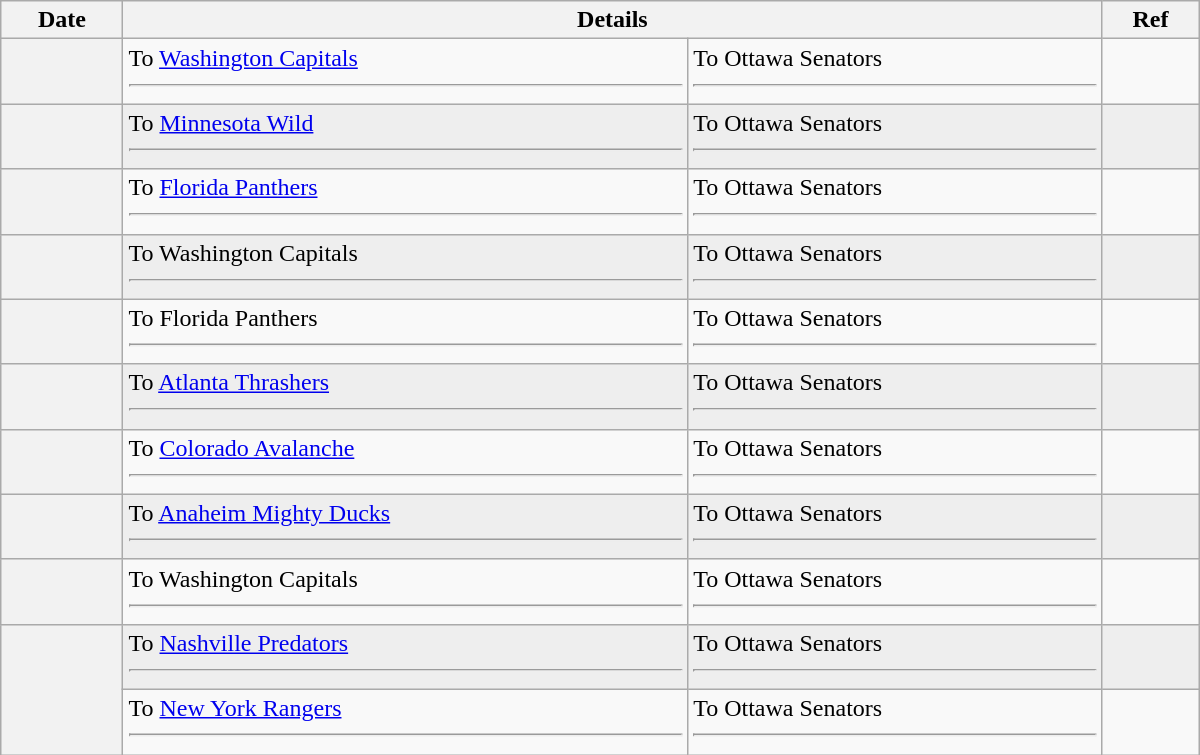<table class="wikitable plainrowheaders" style="width: 50em;">
<tr>
<th scope="col">Date</th>
<th scope="col" colspan="2">Details</th>
<th scope="col">Ref</th>
</tr>
<tr>
<th scope="row"></th>
<td valign="top">To <a href='#'>Washington Capitals</a> <hr></td>
<td valign="top">To Ottawa Senators <hr></td>
<td></td>
</tr>
<tr bgcolor="#eeeeee">
<th scope="row"></th>
<td valign="top">To <a href='#'>Minnesota Wild</a> <hr></td>
<td valign="top">To Ottawa Senators <hr></td>
<td></td>
</tr>
<tr>
<th scope="row"></th>
<td valign="top">To <a href='#'>Florida Panthers</a> <hr></td>
<td valign="top">To Ottawa Senators <hr></td>
<td></td>
</tr>
<tr bgcolor="#eeeeee">
<th scope="row"></th>
<td valign="top">To Washington Capitals <hr></td>
<td valign="top">To Ottawa Senators <hr></td>
<td></td>
</tr>
<tr>
<th scope="row"></th>
<td valign="top">To Florida Panthers <hr></td>
<td valign="top">To Ottawa Senators <hr></td>
<td></td>
</tr>
<tr bgcolor="#eeeeee">
<th scope="row"></th>
<td valign="top">To <a href='#'>Atlanta Thrashers</a> <hr></td>
<td valign="top">To Ottawa Senators <hr></td>
<td></td>
</tr>
<tr>
<th scope="row"></th>
<td valign="top">To <a href='#'>Colorado Avalanche</a> <hr></td>
<td valign="top">To Ottawa Senators <hr></td>
<td></td>
</tr>
<tr bgcolor="#eeeeee">
<th scope="row"></th>
<td valign="top">To <a href='#'>Anaheim Mighty Ducks</a> <hr></td>
<td valign="top">To Ottawa Senators <hr></td>
<td></td>
</tr>
<tr>
<th scope="row"></th>
<td valign="top">To Washington Capitals <hr></td>
<td valign="top">To Ottawa Senators <hr></td>
<td></td>
</tr>
<tr bgcolor="#eeeeee">
<th scope="row" rowspan=2></th>
<td valign="top">To <a href='#'>Nashville Predators</a> <hr> </td>
<td valign="top">To Ottawa Senators <hr> </td>
<td></td>
</tr>
<tr>
<td valign="top">To <a href='#'>New York Rangers</a> <hr> </td>
<td valign="top">To Ottawa Senators <hr> </td>
<td></td>
</tr>
</table>
